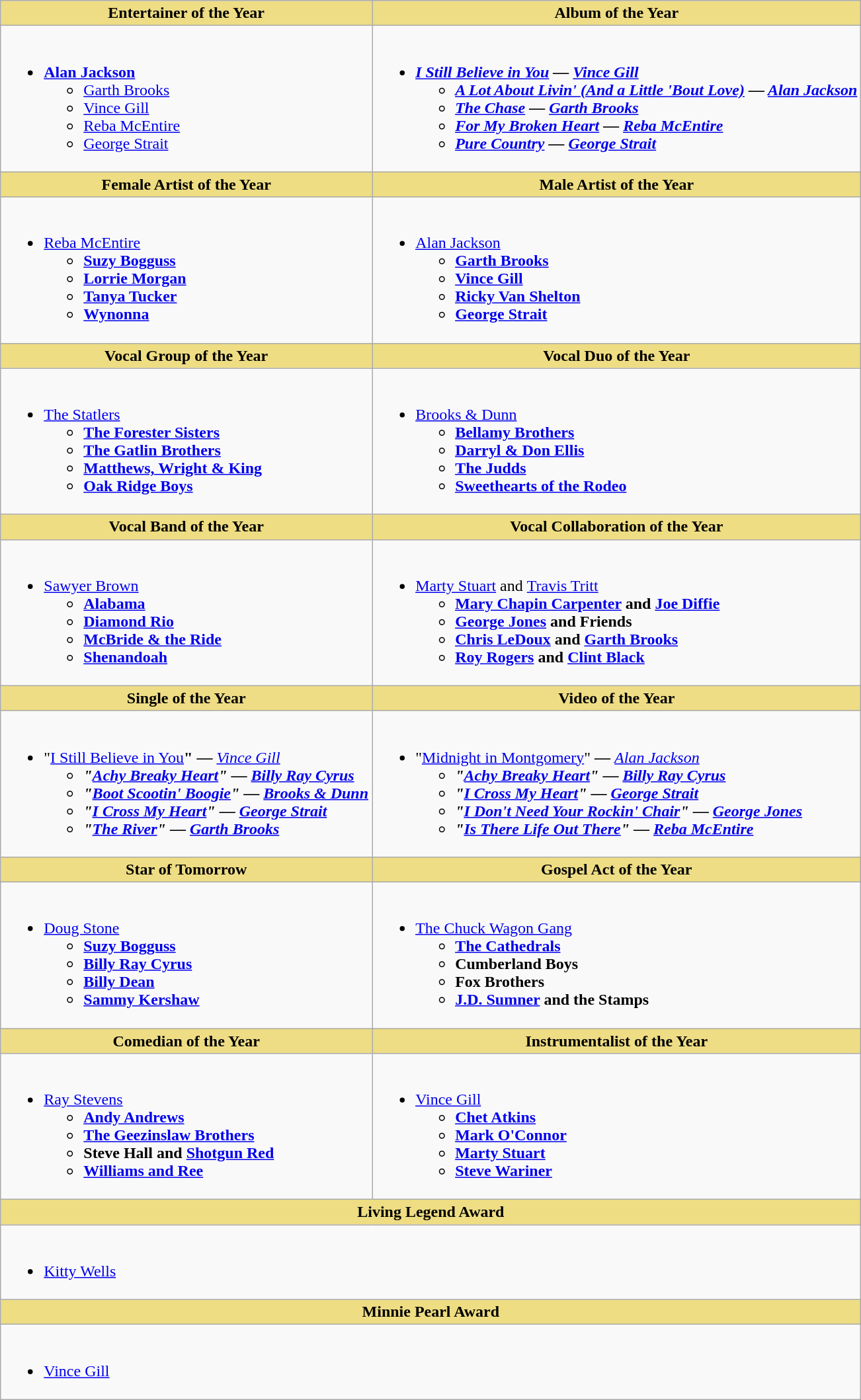<table class="wikitable">
<tr>
<th style="background:#EEDD85; width=50%">Entertainer of the Year</th>
<th style="background:#EEDD85; width=50%">Album of the Year</th>
</tr>
<tr>
<td style="vertical-align:top"><br><ul><li><strong><a href='#'>Alan Jackson</a></strong><ul><li><a href='#'>Garth Brooks</a></li><li><a href='#'>Vince Gill</a></li><li><a href='#'>Reba McEntire</a></li><li><a href='#'>George Strait</a></li></ul></li></ul></td>
<td style="vertical-align:top"><br><ul><li><strong><em><a href='#'>I Still Believe in You</a><em> — <a href='#'>Vince Gill</a><strong><ul><li></em><a href='#'>A Lot About Livin' (And a Little 'Bout Love)</a><em> — <a href='#'>Alan Jackson</a></li><li></em><a href='#'>The Chase</a><em> — <a href='#'>Garth Brooks</a></li><li></em><a href='#'>For My Broken Heart</a><em> — <a href='#'>Reba McEntire</a></li><li></em><a href='#'>Pure Country</a><em> — <a href='#'>George Strait</a></li></ul></li></ul></td>
</tr>
<tr>
<th style="background:#EEDD82; width=50%">Female Artist of the Year</th>
<th style="background:#EEDD82; width=50%">Male Artist of the Year</th>
</tr>
<tr>
<td style="vertical-align:top"><br><ul><li></strong><a href='#'>Reba McEntire</a><strong><ul><li><a href='#'>Suzy Bogguss</a></li><li><a href='#'>Lorrie Morgan</a></li><li><a href='#'>Tanya Tucker</a></li><li><a href='#'>Wynonna</a></li></ul></li></ul></td>
<td style="vertical-align:top"><br><ul><li></strong><a href='#'>Alan Jackson</a><strong><ul><li><a href='#'>Garth Brooks</a></li><li><a href='#'>Vince Gill</a></li><li><a href='#'>Ricky Van Shelton</a></li><li><a href='#'>George Strait</a></li></ul></li></ul></td>
</tr>
<tr>
<th style="background:#EEDD82; width=50%">Vocal Group of the Year</th>
<th style="background:#EEDD82; width=50%">Vocal Duo of the Year</th>
</tr>
<tr>
<td style="vertical-align:top"><br><ul><li></strong><a href='#'>The Statlers</a><strong><ul><li><a href='#'>The Forester Sisters</a></li><li><a href='#'>The Gatlin Brothers</a></li><li><a href='#'>Matthews, Wright & King</a></li><li><a href='#'>Oak Ridge Boys</a></li></ul></li></ul></td>
<td style="vertical-align:top"><br><ul><li></strong><a href='#'>Brooks & Dunn</a><strong><ul><li><a href='#'>Bellamy Brothers</a></li><li><a href='#'>Darryl & Don Ellis</a></li><li><a href='#'>The Judds</a></li><li><a href='#'>Sweethearts of the Rodeo</a></li></ul></li></ul></td>
</tr>
<tr>
<th style="background:#EEDD82; width=50%">Vocal Band of the Year</th>
<th style="background:#EEDD82; width=50%">Vocal Collaboration of the Year</th>
</tr>
<tr>
<td style="vertical-align:top"><br><ul><li></strong><a href='#'>Sawyer Brown</a><strong><ul><li><a href='#'>Alabama</a></li><li><a href='#'>Diamond Rio</a></li><li><a href='#'>McBride & the Ride</a></li><li><a href='#'>Shenandoah</a></li></ul></li></ul></td>
<td style="vertical-align:top"><br><ul><li></strong><a href='#'>Marty Stuart</a><strong> </strong>and<strong> </strong><a href='#'>Travis Tritt</a><strong><ul><li><a href='#'>Mary Chapin Carpenter</a> and <a href='#'>Joe Diffie</a></li><li><a href='#'>George Jones</a> and Friends</li><li><a href='#'>Chris LeDoux</a> and <a href='#'>Garth Brooks</a></li><li><a href='#'>Roy Rogers</a> and <a href='#'>Clint Black</a></li></ul></li></ul></td>
</tr>
<tr>
<th style="background:#EEDD85; width=50%">Single of the Year</th>
<th style="background:#EEDD85; width=50%">Video of the Year</th>
</tr>
<tr>
<td><br><ul><li>"</strong><a href='#'>I Still Believe in You</a><strong>" </em>—<em> </strong><a href='#'>Vince Gill</a><strong><ul><li>"<a href='#'>Achy Breaky Heart</a>" </em>—<em> <a href='#'>Billy Ray Cyrus</a></li><li>"<a href='#'>Boot Scootin' Boogie</a>" </em>—<em> <a href='#'>Brooks & Dunn</a></li><li>"<a href='#'>I Cross My Heart</a>" </em>—<em> <a href='#'>George Strait</a></li><li>"<a href='#'>The River</a>" </em>—<em> <a href='#'>Garth Brooks</a></li></ul></li></ul></td>
<td><br><ul><li></strong>"<a href='#'>Midnight in Montgomery</a>"<strong> </em>—<em> </strong><a href='#'>Alan Jackson</a><strong><ul><li>"<a href='#'>Achy Breaky Heart</a>" </em>—<em> <a href='#'>Billy Ray Cyrus</a></li><li>"<a href='#'>I Cross My Heart</a>" </em>—<em> <a href='#'>George Strait</a></li><li>"<a href='#'>I Don't Need Your Rockin' Chair</a>" </em>—<em> <a href='#'>George Jones</a></li><li>"<a href='#'>Is There Life Out There</a>" </em>—<em> <a href='#'>Reba McEntire</a></li></ul></li></ul></td>
</tr>
<tr>
<th style="background:#EEDD85; width=50%">Star of Tomorrow</th>
<th style="background:#EEDD85; width=50%">Gospel Act of the Year</th>
</tr>
<tr>
<td><br><ul><li></strong><a href='#'>Doug Stone</a><strong><ul><li><a href='#'>Suzy Bogguss</a></li><li><a href='#'>Billy Ray Cyrus</a></li><li><a href='#'>Billy Dean</a></li><li><a href='#'>Sammy Kershaw</a></li></ul></li></ul></td>
<td><br><ul><li></strong><a href='#'>The Chuck Wagon Gang</a><strong><ul><li><a href='#'>The Cathedrals</a></li><li>Cumberland Boys</li><li>Fox Brothers</li><li><a href='#'>J.D. Sumner</a> and the Stamps</li></ul></li></ul></td>
</tr>
<tr>
<th style="background:#EEDD85; width=50%">Comedian of the Year</th>
<th style="background:#EEDD85; width=50%">Instrumentalist of the Year</th>
</tr>
<tr>
<td><br><ul><li></strong><a href='#'>Ray Stevens</a><strong><ul><li><a href='#'>Andy Andrews</a></li><li><a href='#'>The Geezinslaw Brothers</a></li><li>Steve Hall and <a href='#'>Shotgun Red</a></li><li><a href='#'>Williams and Ree</a></li></ul></li></ul></td>
<td><br><ul><li></strong><a href='#'>Vince Gill</a><strong><ul><li><a href='#'>Chet Atkins</a></li><li><a href='#'>Mark O'Connor</a></li><li><a href='#'>Marty Stuart</a></li><li><a href='#'>Steve Wariner</a></li></ul></li></ul></td>
</tr>
<tr>
<th colspan="2" style="background:#EEDD82; width=50%">Living Legend Award</th>
</tr>
<tr>
<td colspan="2"><br><ul><li></strong><a href='#'>Kitty Wells</a><strong></li></ul></td>
</tr>
<tr>
<th colspan="2" style="background:#EEDD82; width=50%">Minnie Pearl Award</th>
</tr>
<tr>
<td colspan="2"><br><ul><li></strong><a href='#'>Vince Gill</a><strong></li></ul></td>
</tr>
</table>
